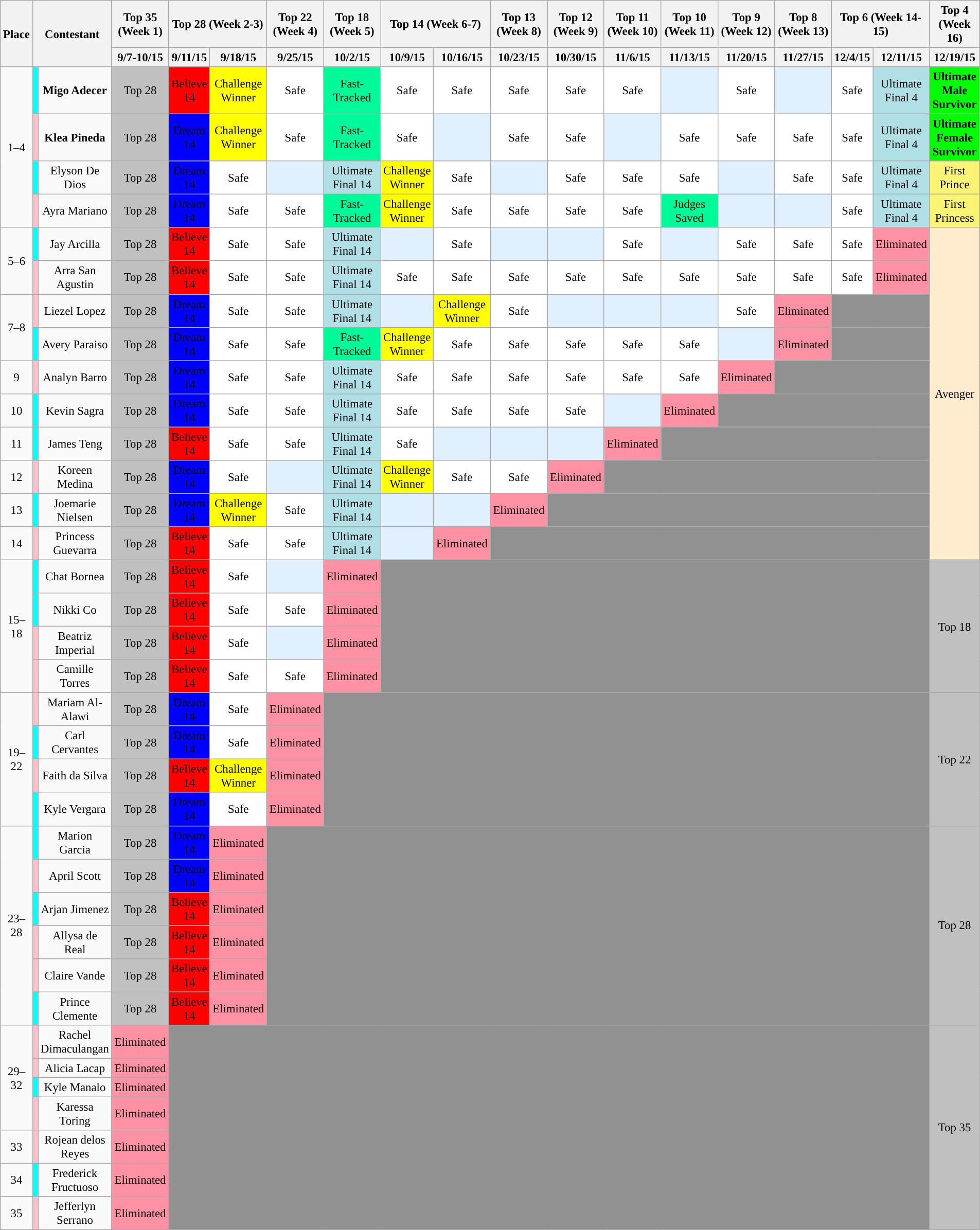<table class="wikitable nowrap" style="text-align:center; font-size:95%; width:99%;">
<tr>
<th scope="col" rowspan="2">Place</th>
<th scope="col" rowspan="2" colspan="2">Contestant</th>
<th scope="col" style="width:7%;">Top 35 (Week 1)</th>
<th scope="col" colspan="2" style="width:24%;">Top 28 (Week 2-3)</th>
<th scope="col" style="width:7%;">Top 22 (Week 4)</th>
<th scope="col" style="width:7%;">Top 18 (Week 5)</th>
<th scope="col" colspan="2" style="width:24%;">Top 14 (Week 6-7)</th>
<th scope="col" style="width:7%;">Top 13 (Week 8)</th>
<th scope="col" style="width:7%;">Top 12 (Week 9)</th>
<th scope="col" style="width:7%;">Top 11 (Week 10)</th>
<th scope="col" style="width:7%;">Top 10 (Week 11)</th>
<th scope="col" style="width:7%;">Top 9 (Week 12)</th>
<th scope="col" style="width:7%;">Top 8 (Week 13)</th>
<th scope="col" colspan="2" style="width:24%;">Top 6 (Week 14-15)</th>
<th scope="col" style="width:7%;">Top 4 (Week 16)</th>
</tr>
<tr>
<th scope="col">9/7-10/15</th>
<th scope="col">9/11/15</th>
<th scope="col">9/18/15</th>
<th scope="col">9/25/15</th>
<th scope="col">10/2/15</th>
<th scope="col">10/9/15</th>
<th scope="col">10/16/15</th>
<th scope="col">10/23/15</th>
<th scope="col">10/30/15</th>
<th scope="col">11/6/15</th>
<th scope="col">11/13/15</th>
<th scope="col">11/20/15</th>
<th scope="col">11/27/15</th>
<th scope="col">12/4/15</th>
<th scope="col">12/11/15</th>
<th scope="col">12/19/15</th>
</tr>
<tr>
<td rowspan="4">1–4</td>
<td style="background:cyan;"></td>
<td><strong>Migo Adecer</strong></td>
<td style="background:silver">Top 28</td>
<td style="background:red">Believe 14</td>
<td style="background:#FFFF00">Challenge Winner</td>
<td style="background:#FFFFFF">Safe</td>
<td style="background:#00fa9a">Fast-Tracked</td>
<td style="background:#FFFFFF">Safe</td>
<td style="background:#FFFFFF">Safe</td>
<td style="background:#FFFFFF">Safe</td>
<td style="background:#FFFFFF">Safe</td>
<td style="background:#FFFFFF">Safe</td>
<td style="background:#e0f0ff"></td>
<td style="background:#FFFFFF">Safe</td>
<td style="background:#e0f0ff"></td>
<td style="background:#FFFFFF">Safe</td>
<td style="background:#B0E0E6">Ultimate Final 4</td>
<td style="background:lime" align="center"><strong>Ultimate Male Survivor</strong></td>
</tr>
<tr>
<td style="background:pink;"></td>
<td><strong>Klea Pineda</strong></td>
<td style="background:silver">Top 28</td>
<td style="background:blue">Dream 14</td>
<td style="background:#FFFF00">Challenge Winner</td>
<td style="background:#FFFFFF">Safe</td>
<td style="background:#00fa9a">Fast-Tracked</td>
<td style="background:#FFFFFF">Safe</td>
<td style="background:#e0f0ff"></td>
<td style="background:#FFFFFF">Safe</td>
<td style="background:#FFFFFF">Safe</td>
<td style="background:#e0f0ff"></td>
<td style="background:#FFFFFF">Safe</td>
<td style="background:#FFFFFF">Safe</td>
<td style="background:#FFFFFF">Safe</td>
<td style="background:#FFFFFF">Safe</td>
<td style="background:#B0E0E6">Ultimate Final 4</td>
<td style="background:lime" align="center"><strong>Ultimate Female Survivor</strong></td>
</tr>
<tr>
<td style="background:cyan;"></td>
<td>Elyson De Dios</td>
<td style="background:silver">Top 28</td>
<td style="background:blue">Dream 14</td>
<td style="background:#FFFFFF">Safe</td>
<td style="background:#e0f0ff"></td>
<td style="background:#B0E0E6">Ultimate Final 14</td>
<td style="background:#FFFF00">Challenge Winner</td>
<td style="background:#FFFFFF">Safe</td>
<td style="background:#e0f0ff"></td>
<td style="background:#FFFFFF">Safe</td>
<td style="background:#FFFFFF">Safe</td>
<td style="background:#FFFFFF">Safe</td>
<td style="background:#e0f0ff"></td>
<td style="background:#FFFFFF">Safe</td>
<td style="background:#FFFFFF">Safe</td>
<td style="background:#B0E0E6">Ultimate Final 4</td>
<td style="background:#FBF373">First Prince</td>
</tr>
<tr>
<td style="background:pink;"></td>
<td>Ayra Mariano</td>
<td style="background:silver">Top 28</td>
<td style="background:blue">Dream 14</td>
<td style="background:#FFFFFF">Safe</td>
<td style="background:#FFFFFF">Safe</td>
<td style="background:#00fa9a">Fast-Tracked</td>
<td style="background:#FFFF00">Challenge Winner</td>
<td style="background:#FFFFFF">Safe</td>
<td style="background:#FFFFFF">Safe</td>
<td style="background:#FFFFFF">Safe</td>
<td style="background:#FFFFFF">Safe</td>
<td style="background:#00fa9a">Judges Saved</td>
<td style="background:#e0f0ff"></td>
<td style="background:#e0f0ff"></td>
<td style="background:#FFFFFF">Safe</td>
<td style="background:#B0E0E6">Ultimate Final 4</td>
<td style="background:#FBF373">First Princess</td>
</tr>
<tr>
<td rowspan="2">5–6</td>
<td style="background:cyan;"></td>
<td>Jay Arcilla</td>
<td style="background:silver">Top 28</td>
<td style="background:red">Believe 14</td>
<td style="background:#FFFFFF">Safe</td>
<td style="background:#FFFFFF">Safe</td>
<td style="background:#B0E0E6">Ultimate Final 14</td>
<td style="background:#e0f0ff"></td>
<td style="background:#FFFFFF">Safe</td>
<td style="background:#e0f0ff"></td>
<td style="background:#e0f0ff"></td>
<td style="background:#FFFFFF">Safe</td>
<td style="background:#e0f0ff"></td>
<td style="background:#FFFFFF">Safe</td>
<td style="background:#FFFFFF">Safe</td>
<td style="background:#FFFFFF">Safe</td>
<td style="background:#FF91A4">Eliminated</td>
<td style="background:#FFEBCD" rowspan=10>Avenger</td>
</tr>
<tr>
<td style="background:pink;"></td>
<td>Arra San Agustin</td>
<td style="background:silver">Top 28</td>
<td style="background:red">Believe 14</td>
<td style="background:#FFFFFF">Safe</td>
<td style="background:#FFFFFF">Safe</td>
<td style="background:#B0E0E6">Ultimate Final 14</td>
<td style="background:#FFFFFF">Safe</td>
<td style="background:#FFFFFF">Safe</td>
<td style="background:#FFFFFF">Safe</td>
<td style="background:#FFFFFF">Safe</td>
<td style="background:#FFFFFF">Safe</td>
<td style="background:#FFFFFF">Safe</td>
<td style="background:#FFFFFF">Safe</td>
<td style="background:#FFFFFF">Safe</td>
<td style="background:#FFFFFF">Safe</td>
<td style="background:#FF91A4">Eliminated</td>
</tr>
<tr>
<td rowspan="2">7–8</td>
<td style="background:pink;"></td>
<td>Liezel Lopez</td>
<td style="background:silver">Top 28</td>
<td style="background:blue">Dream 14</td>
<td style="background:#FFFFFF">Safe</td>
<td style="background:#FFFFFF">Safe</td>
<td style="background:#B0E0E6">Ultimate Final 14</td>
<td style="background:#e0f0ff"></td>
<td style="background:#FFFF00">Challenge Winner</td>
<td style="background:#FFFFFF">Safe</td>
<td style="background:#e0f0ff"></td>
<td style="background:#e0f0ff"></td>
<td style="background:#e0f0ff"></td>
<td style="background:#FFFFFF">Safe</td>
<td style="background:#FF91A4">Eliminated</td>
<td style="background:#919191" colspan="2" rowspan=1></td>
</tr>
<tr>
<td style="background:cyan;"></td>
<td>Avery Paraiso</td>
<td style="background:silver">Top 28</td>
<td style="background:blue">Dream 14</td>
<td style="background:#FFFFFF">Safe</td>
<td style="background:#FFFFFF">Safe</td>
<td style="background:#00fa9a">Fast-Tracked</td>
<td style="background:#FFFF00">Challenge Winner</td>
<td style="background:#FFFFFF">Safe</td>
<td style="background:#FFFFFF">Safe</td>
<td style="background:#FFFFFF">Safe</td>
<td style="background:#FFFFFF">Safe</td>
<td style="background:#FFFFFF">Safe</td>
<td style="background:#e0f0ff"></td>
<td style="background:#FF91A4">Eliminated</td>
<td style="background:#919191" colspan="2" rowspan=1></td>
</tr>
<tr>
<td>9</td>
<td style="background:pink;"></td>
<td>Analyn Barro</td>
<td style="background:silver">Top 28</td>
<td style="background:blue">Dream 14</td>
<td style="background:#FFFFFF">Safe</td>
<td style="background:#FFFFFF">Safe</td>
<td style="background:#B0E0E6">Ultimate Final 14</td>
<td style="background:#FFFFFF">Safe</td>
<td style="background:#FFFFFF">Safe</td>
<td style="background:#FFFFFF">Safe</td>
<td style="background:#FFFFFF">Safe</td>
<td style="background:#FFFFFF">Safe</td>
<td style="background:#FFFFFF">Safe</td>
<td style="background:#FF91A4">Eliminated</td>
<td style="background:#919191" colspan="3"></td>
</tr>
<tr>
<td>10</td>
<td style="background:cyan;"></td>
<td>Kevin Sagra</td>
<td style="background:silver">Top 28</td>
<td style="background:blue">Dream 14</td>
<td style="background:#FFFFFF">Safe</td>
<td style="background:#FFFFFF">Safe</td>
<td style="background:#B0E0E6">Ultimate Final 14</td>
<td style="background:#FFFFFF">Safe</td>
<td style="background:#FFFFFF">Safe</td>
<td style="background:#FFFFFF">Safe</td>
<td style="background:#FFFFFF">Safe</td>
<td style="background:#e0f0ff"></td>
<td style="background:#FF91A4">Eliminated</td>
<td style="background:#919191" colspan="4"></td>
</tr>
<tr>
<td>11</td>
<td style="background:cyan;"></td>
<td>James Teng</td>
<td style="background:silver">Top 28</td>
<td style="background:red">Believe 14</td>
<td style="background:#FFFFFF">Safe</td>
<td style="background:#FFFFFF">Safe</td>
<td style="background:#B0E0E6">Ultimate Final 14</td>
<td style="background:#FFFFFF">Safe</td>
<td style="background:#e0f0ff"></td>
<td style="background:#e0f0ff"></td>
<td style="background:#e0f0ff"></td>
<td style="background:#FF91A4">Eliminated</td>
<td style="background:#919191" colspan="5"></td>
</tr>
<tr>
<td>12</td>
<td style="background:pink;"></td>
<td>Koreen Medina</td>
<td style="background:silver">Top 28</td>
<td style="background:blue">Dream 14</td>
<td style="background:#FFFFFF">Safe</td>
<td style="background:#e0f0ff"></td>
<td style="background:#B0E0E6">Ultimate Final 14</td>
<td style="background:#FFFF00">Challenge Winner</td>
<td style="background:#FFFFFF">Safe</td>
<td style="background:#FFFFFF">Safe</td>
<td style="background:#FF91A4">Eliminated</td>
<td style="background:#919191" colspan="6"></td>
</tr>
<tr>
<td>13</td>
<td style="background:cyan;"></td>
<td>Joemarie Nielsen</td>
<td style="background:silver">Top 28</td>
<td style="background:blue">Dream 14</td>
<td style="background:#FFFF00">Challenge Winner</td>
<td style="background:#FFFFFF">Safe</td>
<td style="background:#B0E0E6">Ultimate Final 14</td>
<td style="background:#e0f0ff"></td>
<td style="background:#e0f0ff"></td>
<td style="background:#FF91A4">Eliminated</td>
<td style="background:#919191" colspan="7"></td>
</tr>
<tr>
<td>14</td>
<td style="background:pink;"></td>
<td>Princess Guevarra</td>
<td style="background:silver">Top 28</td>
<td style="background:red">Believe 14</td>
<td style="background:#FFFFFF">Safe</td>
<td style="background:#FFFFFF">Safe</td>
<td style="background:#B0E0E6">Ultimate Final 14</td>
<td style="background:#e0f0ff"></td>
<td style="background:#FF91A4">Eliminated</td>
<td style="background:#919191" colspan="8"></td>
</tr>
<tr>
<td rowspan="4">15–18</td>
<td style="background:cyan;"></td>
<td>Chat Bornea</td>
<td style="background:silver">Top 28</td>
<td style="background:red">Believe 14</td>
<td style="background:#FFFFFF">Safe</td>
<td style="background:#e0f0ff"></td>
<td style="background:#FF91A4">Eliminated</td>
<td style="background:#919191" colspan="10" rowspan=4></td>
<td style="background:silver" rowspan=4>Top 18</td>
</tr>
<tr>
<td style="background:cyan;"></td>
<td>Nikki Co</td>
<td style="background:silver">Top 28</td>
<td style="background:red">Believe 14</td>
<td style="background:#FFFFFF">Safe</td>
<td style="background:#FFFFFF">Safe</td>
<td style="background:#FF91A4">Eliminated</td>
</tr>
<tr>
<td style="background:pink;"></td>
<td>Beatriz Imperial</td>
<td style="background:silver">Top 28</td>
<td style="background:red">Believe 14</td>
<td style="background:#FFFFFF">Safe</td>
<td style="background:#e0f0ff"></td>
<td style="background:#FF91A4">Eliminated</td>
</tr>
<tr>
<td style="background:pink;"></td>
<td>Camille Torres</td>
<td style="background:silver">Top 28</td>
<td style="background:red">Believe 14</td>
<td style="background:#FFFFFF">Safe</td>
<td style="background:#FFFFFF">Safe</td>
<td style="background:#FF91A4">Eliminated</td>
</tr>
<tr>
<td rowspan="4">19–22</td>
<td style="background:pink;"></td>
<td>Mariam Al-Alawi</td>
<td style="background:silver">Top 28</td>
<td style="background:blue">Dream 14</td>
<td style="background:#FFFFFF">Safe</td>
<td style="background:#FF91A4">Eliminated</td>
<td style="background:#919191" colspan="11" rowspan=4></td>
<td style="background:silver" rowspan=4>Top 22</td>
</tr>
<tr>
<td style="background:cyan;"></td>
<td>Carl Cervantes</td>
<td style="background:silver">Top 28</td>
<td style="background:blue">Dream 14</td>
<td style="background:#FFFFFF">Safe</td>
<td style="background:#FF91A4">Eliminated</td>
</tr>
<tr>
<td style="background:pink;"></td>
<td>Faith da Silva</td>
<td style="background:silver">Top 28</td>
<td style="background:red">Believe 14</td>
<td style="background:#FFFF00">Challenge Winner</td>
<td style="background:#FF91A4">Eliminated</td>
</tr>
<tr>
<td style="background:cyan;"></td>
<td>Kyle Vergara</td>
<td style="background:silver">Top 28</td>
<td style="background:blue">Dream 14</td>
<td style="background:#FFFFFF">Safe</td>
<td style="background:#FF91A4">Eliminated</td>
</tr>
<tr>
<td rowspan="6">23–28</td>
<td style="background:cyan;"></td>
<td>Marion Garcia</td>
<td style="background:silver">Top 28</td>
<td style="background:blue">Dream 14</td>
<td style="background:#FF91A4">Eliminated</td>
<td style="background:#919191" colspan="12" rowspan=6></td>
<td style="background:silver" rowspan=6>Top 28</td>
</tr>
<tr>
<td style="background:pink;"></td>
<td>April Scott</td>
<td style="background:silver">Top 28</td>
<td style="background:blue">Dream 14</td>
<td style="background:#FF91A4">Eliminated</td>
</tr>
<tr>
<td style="background:cyan;"></td>
<td>Arjan Jimenez</td>
<td style="background:silver">Top 28</td>
<td style="background:red">Believe 14</td>
<td style="background:#FF91A4">Eliminated</td>
</tr>
<tr>
<td style="background:pink;"></td>
<td>Allysa de Real</td>
<td style="background:silver">Top 28</td>
<td style="background:red">Believe 14</td>
<td style="background:#FF91A4">Eliminated</td>
</tr>
<tr>
<td style="background:pink;"></td>
<td>Claire Vande</td>
<td style="background:silver">Top 28</td>
<td style="background:red">Believe 14</td>
<td style="background:#FF91A4">Eliminated</td>
</tr>
<tr>
<td style="background:cyan;"></td>
<td>Prince Clemente</td>
<td style="background:silver">Top 28</td>
<td style="background:red">Believe 14</td>
<td style="background:#FF91A4">Eliminated</td>
</tr>
<tr>
<td rowspan="4">29–32</td>
<td style="background:pink;"></td>
<td>Rachel Dimaculangan</td>
<td style="background:#FF91A4">Eliminated</td>
<td style="background:#919191" colspan="14" rowspan=7></td>
<td style="background:silver" rowspan=7>Top 35</td>
</tr>
<tr>
<td style="background:pink;"></td>
<td>Alicia Lacap</td>
<td style="background:#FF91A4">Eliminated</td>
</tr>
<tr>
<td style="background:cyan;"></td>
<td>Kyle Manalo</td>
<td style="background:#FF91A4">Eliminated</td>
</tr>
<tr>
<td style="background:pink;"></td>
<td>Karessa Toring</td>
<td style="background:#FF91A4">Eliminated</td>
</tr>
<tr>
<td rowspan="1">33</td>
<td style="background:pink;"></td>
<td>Rojean delos Reyes</td>
<td style="background:#FF91A4">Eliminated</td>
</tr>
<tr>
<td rowspan="1">34</td>
<td style="background:cyan;"></td>
<td>Frederick Fructuoso</td>
<td style="background:#FF91A4">Eliminated</td>
</tr>
<tr>
<td rowspan="1">35</td>
<td style="background:pink;"></td>
<td>Jefferlyn Serrano</td>
<td style="background:#FF91A4">Eliminated</td>
</tr>
</table>
